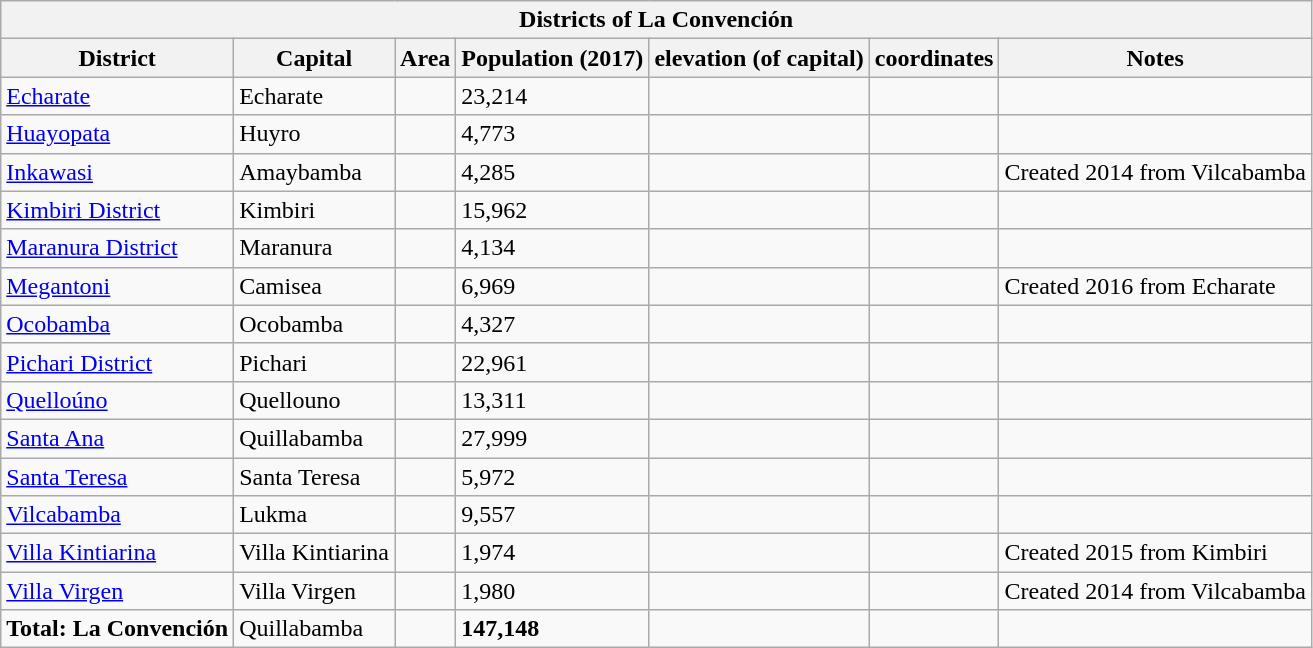<table class="wikitable">
<tr>
<th colspan=7>Districts of La Convención</th>
</tr>
<tr>
<th>District</th>
<th>Capital</th>
<th>Area</th>
<th>Population (2017)</th>
<th>elevation (of capital)</th>
<th>coordinates</th>
<th>Notes</th>
</tr>
<tr>
<td><a href='#'>Echarate</a></td>
<td>Echarate</td>
<td></td>
<td>23,214</td>
<td></td>
<td></td>
<td></td>
</tr>
<tr>
<td><a href='#'>Huayopata</a></td>
<td>Huyro</td>
<td></td>
<td>4,773</td>
<td></td>
<td></td>
</tr>
<tr>
<td><a href='#'>Inkawasi</a></td>
<td>Amaybamba</td>
<td></td>
<td>4,285</td>
<td></td>
<td></td>
<td>Created 2014 from Vilcabamba</td>
</tr>
<tr>
<td><a href='#'>Kimbiri District</a></td>
<td>Kimbiri</td>
<td></td>
<td>15,962</td>
<td></td>
<td></td>
<td></td>
</tr>
<tr>
<td><a href='#'>Maranura District</a></td>
<td>Maranura</td>
<td></td>
<td>4,134</td>
<td></td>
<td></td>
<td></td>
</tr>
<tr>
<td><a href='#'>Megantoni</a></td>
<td>Camisea</td>
<td></td>
<td>6,969</td>
<td></td>
<td></td>
<td>Created 2016 from Echarate</td>
</tr>
<tr>
<td><a href='#'>Ocobamba</a></td>
<td>Ocobamba</td>
<td></td>
<td>4,327</td>
<td></td>
<td></td>
<td></td>
</tr>
<tr>
<td><a href='#'>Pichari District</a></td>
<td>Pichari</td>
<td></td>
<td>22,961</td>
<td></td>
<td></td>
<td></td>
</tr>
<tr>
<td><a href='#'>Quelloúno</a></td>
<td>Quellouno</td>
<td></td>
<td>13,311</td>
<td></td>
<td></td>
<td></td>
</tr>
<tr>
<td><a href='#'>Santa Ana</a></td>
<td>Quillabamba</td>
<td></td>
<td>27,999</td>
<td></td>
<td></td>
<td></td>
</tr>
<tr>
<td><a href='#'>Santa Teresa</a></td>
<td>Santa Teresa</td>
<td></td>
<td>5,972</td>
<td></td>
<td></td>
<td></td>
</tr>
<tr>
<td><a href='#'>Vilcabamba</a></td>
<td>Lukma</td>
<td></td>
<td>9,557</td>
<td></td>
<td></td>
<td></td>
</tr>
<tr>
<td><a href='#'>Villa Kintiarina</a></td>
<td>Villa Kintiarina</td>
<td></td>
<td>1,974</td>
<td></td>
<td></td>
<td>Created 2015 from Kimbiri</td>
</tr>
<tr>
<td><a href='#'>Villa Virgen</a></td>
<td>Villa Virgen</td>
<td></td>
<td>1,980</td>
<td></td>
<td></td>
<td>Created 2014 from Vilcabamba</td>
</tr>
<tr>
<td><strong>Total: La Convención</strong></td>
<td>Quillabamba</td>
<td><strong></strong></td>
<td><strong>147,148</strong></td>
<td></td>
<td></td>
<td></td>
</tr>
</table>
